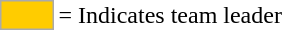<table>
<tr>
<td style="background:#fc0; border:1px solid #aaa; width:2em;"></td>
<td>= Indicates team leader</td>
</tr>
</table>
